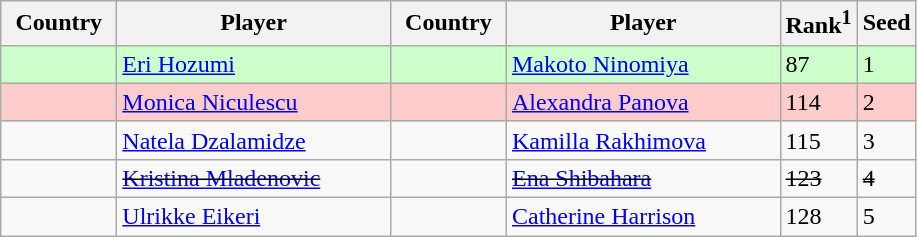<table class="sortable wikitable">
<tr>
<th width="70">Country</th>
<th width="175">Player</th>
<th width="70">Country</th>
<th width="175">Player</th>
<th>Rank<sup>1</sup></th>
<th>Seed</th>
</tr>
<tr style="background:#cfc;">
<td></td>
<td><a href='#'>Eri Hozumi</a></td>
<td></td>
<td><a href='#'>Makoto Ninomiya</a></td>
<td>87</td>
<td>1</td>
</tr>
<tr style="background:#fcc;">
<td></td>
<td><a href='#'>Monica Niculescu</a></td>
<td></td>
<td><a href='#'>Alexandra Panova</a></td>
<td>114</td>
<td>2</td>
</tr>
<tr>
<td></td>
<td><a href='#'>Natela Dzalamidze</a></td>
<td></td>
<td><a href='#'>Kamilla Rakhimova</a></td>
<td>115</td>
<td>3</td>
</tr>
<tr>
<td><s></s></td>
<td><s><a href='#'>Kristina Mladenovic</a></s></td>
<td><s></s></td>
<td><s><a href='#'>Ena Shibahara</a></s></td>
<td><s>123</s></td>
<td><s>4</s></td>
</tr>
<tr>
<td></td>
<td><a href='#'>Ulrikke Eikeri</a></td>
<td></td>
<td><a href='#'>Catherine Harrison</a></td>
<td>128</td>
<td>5</td>
</tr>
</table>
